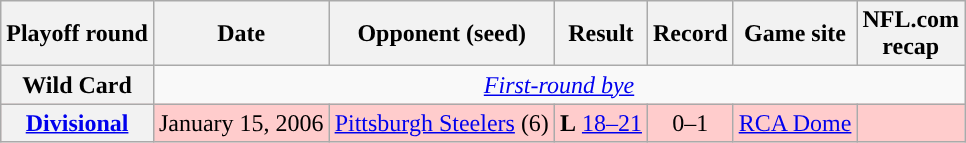<table class="wikitable" style="text-align:center">
<tr>
<th>Playoff round</th>
<th>Date</th>
<th>Opponent (seed)</th>
<th>Result</th>
<th>Record</th>
<th>Game site</th>
<th>NFL.com<br>recap</th>
</tr>
<tr style="text-align:center;">
<th>Wild Card</th>
<td colspan="6" style="text-align:center;"><em><a href='#'>First-round bye</a></em></td>
</tr>
<tr style="background:#fcc; text-align:center;">
<th><a href='#'>Divisional</a></th>
<td>January 15, 2006</td>
<td><a href='#'>Pittsburgh Steelers</a> (6)</td>
<td><strong>L</strong> <a href='#'>18–21</a></td>
<td>0–1</td>
<td><a href='#'>RCA Dome</a></td>
<td></td>
</tr>
</table>
